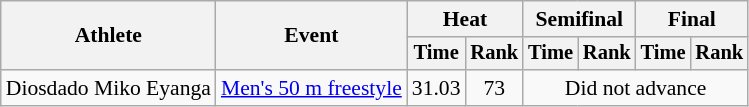<table class=wikitable style="font-size:90%">
<tr>
<th rowspan="2">Athlete</th>
<th rowspan="2">Event</th>
<th colspan="2">Heat</th>
<th colspan="2">Semifinal</th>
<th colspan="2">Final</th>
</tr>
<tr style="font-size:95%">
<th>Time</th>
<th>Rank</th>
<th>Time</th>
<th>Rank</th>
<th>Time</th>
<th>Rank</th>
</tr>
<tr align=center>
<td align=left>Diosdado Miko Eyanga</td>
<td align=left><a href='#'>Men's 50 m freestyle</a></td>
<td>31.03</td>
<td>73</td>
<td colspan="4">Did not advance</td>
</tr>
</table>
